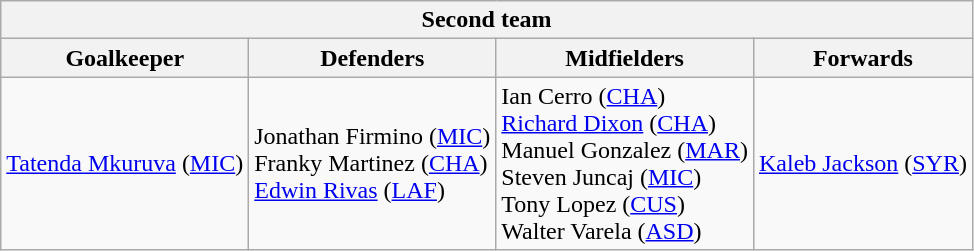<table class="wikitable">
<tr>
<th colspan="4">Second team</th>
</tr>
<tr>
<th>Goalkeeper</th>
<th>Defenders</th>
<th>Midfielders</th>
<th>Forwards</th>
</tr>
<tr>
<td> <a href='#'>Tatenda Mkuruva</a> (<a href='#'>MIC</a>)</td>
<td> Jonathan Firmino (<a href='#'>MIC</a>)<br> Franky Martinez (<a href='#'>CHA</a>)<br> <a href='#'>Edwin Rivas</a> (<a href='#'>LAF</a>)</td>
<td> Ian Cerro (<a href='#'>CHA</a>)<br> <a href='#'>Richard Dixon</a> (<a href='#'>CHA</a>)<br> Manuel Gonzalez (<a href='#'>MAR</a>)<br> Steven Juncaj (<a href='#'>MIC</a>)<br> Tony Lopez (<a href='#'>CUS</a>)<br> Walter Varela (<a href='#'>ASD</a>)</td>
<td> <a href='#'>Kaleb Jackson</a> (<a href='#'>SYR</a>)</td>
</tr>
</table>
